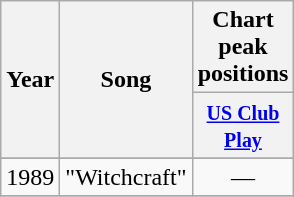<table class="wikitable">
<tr>
<th rowspan="2">Year</th>
<th rowspan="2">Song</th>
<th colspan="1">Chart peak positions</th>
</tr>
<tr>
<th width="55"><small><a href='#'>US Club Play</a></small></th>
</tr>
<tr>
</tr>
<tr>
<td align="center">1989</td>
<td>"Witchcraft"</td>
<td align="center">—</td>
</tr>
<tr>
</tr>
</table>
